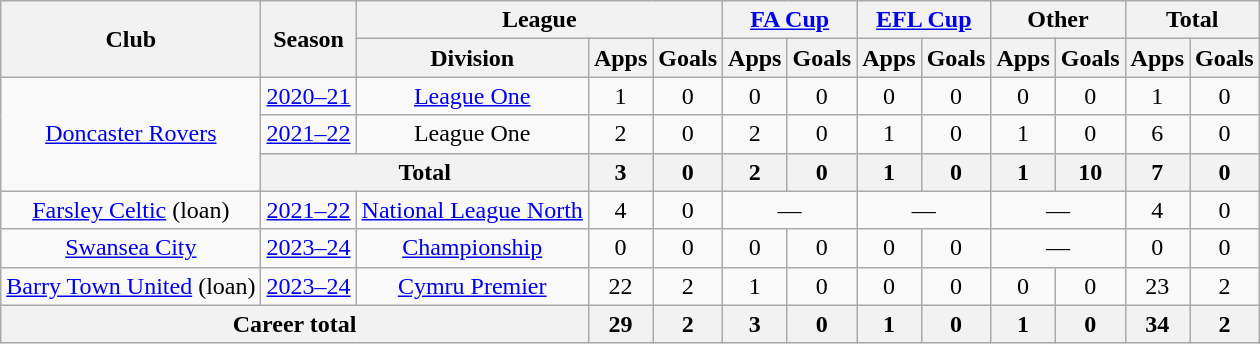<table class="wikitable" style="text-align: center">
<tr>
<th rowspan="2">Club</th>
<th rowspan="2">Season</th>
<th colspan="3">League</th>
<th colspan="2"><a href='#'>FA Cup</a></th>
<th colspan="2"><a href='#'>EFL Cup</a></th>
<th colspan="2">Other</th>
<th colspan="2">Total</th>
</tr>
<tr>
<th>Division</th>
<th>Apps</th>
<th>Goals</th>
<th>Apps</th>
<th>Goals</th>
<th>Apps</th>
<th>Goals</th>
<th>Apps</th>
<th>Goals</th>
<th>Apps</th>
<th>Goals</th>
</tr>
<tr>
<td rowspan="3"><a href='#'>Doncaster Rovers</a></td>
<td><a href='#'>2020–21</a></td>
<td><a href='#'>League One</a></td>
<td>1</td>
<td>0</td>
<td>0</td>
<td>0</td>
<td>0</td>
<td>0</td>
<td>0</td>
<td>0</td>
<td>1</td>
<td>0</td>
</tr>
<tr>
<td><a href='#'>2021–22</a></td>
<td>League One</td>
<td>2</td>
<td>0</td>
<td>2</td>
<td>0</td>
<td>1</td>
<td>0</td>
<td>1</td>
<td>0</td>
<td>6</td>
<td>0</td>
</tr>
<tr>
<th colspan=2>Total</th>
<th>3</th>
<th>0</th>
<th>2</th>
<th>0</th>
<th>1</th>
<th>0</th>
<th>1</th>
<th>10</th>
<th>7</th>
<th>0</th>
</tr>
<tr>
<td><a href='#'>Farsley Celtic</a> (loan)</td>
<td><a href='#'>2021–22</a></td>
<td><a href='#'>National League North</a></td>
<td>4</td>
<td>0</td>
<td colspan=2>—</td>
<td colspan=2>—</td>
<td colspan=2>—</td>
<td>4</td>
<td>0</td>
</tr>
<tr>
<td><a href='#'>Swansea City</a></td>
<td><a href='#'>2023–24</a></td>
<td><a href='#'>Championship</a></td>
<td>0</td>
<td>0</td>
<td>0</td>
<td>0</td>
<td>0</td>
<td>0</td>
<td colspan="2">—</td>
<td>0</td>
<td>0</td>
</tr>
<tr>
<td><a href='#'>Barry Town United</a> (loan)</td>
<td><a href='#'>2023–24</a></td>
<td><a href='#'>Cymru Premier</a></td>
<td>22</td>
<td>2</td>
<td>1</td>
<td>0</td>
<td>0</td>
<td>0</td>
<td>0</td>
<td>0</td>
<td>23</td>
<td>2</td>
</tr>
<tr>
<th colspan="3">Career total</th>
<th>29</th>
<th>2</th>
<th>3</th>
<th>0</th>
<th>1</th>
<th>0</th>
<th>1</th>
<th>0</th>
<th>34</th>
<th>2</th>
</tr>
</table>
